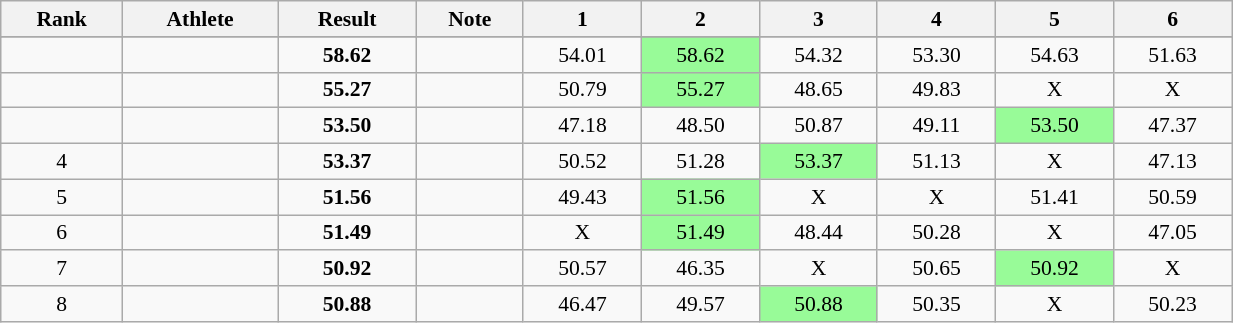<table class="wikitable" width=65% style="font-size:90%; text-align:center;">
<tr>
<th>Rank</th>
<th>Athlete</th>
<th>Result</th>
<th>Note</th>
<th>1</th>
<th>2</th>
<th>3</th>
<th>4</th>
<th>5</th>
<th>6</th>
</tr>
<tr>
</tr>
<tr>
<td></td>
<td align=left></td>
<td><strong>58.62</strong></td>
<td> </td>
<td>54.01</td>
<td bgcolor=palegreen>58.62</td>
<td>54.32</td>
<td>53.30</td>
<td>54.63</td>
<td>51.63</td>
</tr>
<tr>
<td></td>
<td align=left></td>
<td><strong>55.27</strong></td>
<td></td>
<td>50.79</td>
<td bgcolor=palegreen>55.27</td>
<td>48.65</td>
<td>49.83</td>
<td>X</td>
<td>X</td>
</tr>
<tr>
<td></td>
<td align=left></td>
<td><strong>53.50</strong></td>
<td></td>
<td>47.18</td>
<td>48.50</td>
<td>50.87</td>
<td>49.11</td>
<td bgcolor=palegreen>53.50</td>
<td>47.37</td>
</tr>
<tr>
<td>4</td>
<td align=left></td>
<td><strong>53.37</strong></td>
<td></td>
<td>50.52</td>
<td>51.28</td>
<td bgcolor=palegreen>53.37</td>
<td>51.13</td>
<td>X</td>
<td>47.13</td>
</tr>
<tr>
<td>5</td>
<td align=left></td>
<td><strong>51.56</strong></td>
<td></td>
<td>49.43</td>
<td bgcolor=palegreen>51.56</td>
<td>X</td>
<td>X</td>
<td>51.41</td>
<td>50.59</td>
</tr>
<tr>
<td>6</td>
<td align=left></td>
<td><strong>51.49</strong></td>
<td></td>
<td>X</td>
<td bgcolor=palegreen>51.49</td>
<td>48.44</td>
<td>50.28</td>
<td>X</td>
<td>47.05</td>
</tr>
<tr>
<td>7</td>
<td align=left></td>
<td><strong>50.92</strong></td>
<td></td>
<td>50.57</td>
<td>46.35</td>
<td>X</td>
<td>50.65</td>
<td bgcolor=palegreen>50.92</td>
<td>X</td>
</tr>
<tr>
<td>8</td>
<td align=left></td>
<td><strong>50.88</strong></td>
<td></td>
<td>46.47</td>
<td>49.57</td>
<td bgcolor=palegreen>50.88</td>
<td>50.35</td>
<td>X</td>
<td>50.23</td>
</tr>
</table>
